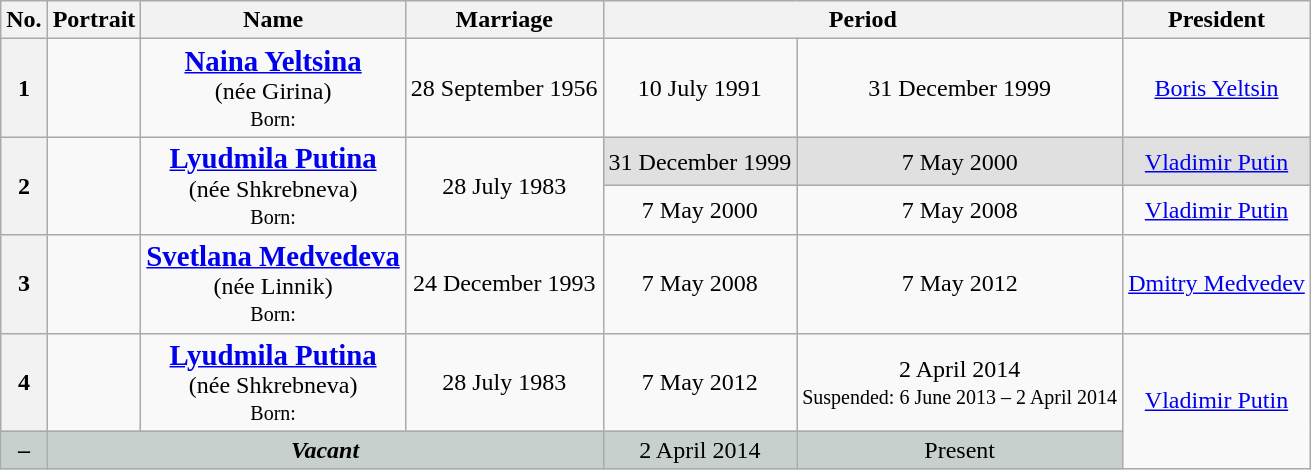<table class="sortable wikitable" style="text-align:center">
<tr>
<th>No.</th>
<th>Portrait</th>
<th>Name</th>
<th>Marriage</th>
<th colspan=2>Period</th>
<th>President</th>
</tr>
<tr>
<th>1</th>
<td></td>
<td><big><strong><a href='#'>Naina Yeltsina</a></strong></big><br>(née Girina)<br><small>Born: </small></td>
<td>28 September 1956</td>
<td>10 July 1991</td>
<td>31 December 1999</td>
<td><a href='#'>Boris Yeltsin</a></td>
</tr>
<tr>
<th rowspan=2>2</th>
<td rowspan=2></td>
<td rowspan=2><big><strong><a href='#'>Lyudmila Putina</a></strong></big><br>(née Shkrebneva)<br><small>Born: </small></td>
<td rowspan=2>28 July 1983</td>
<td style="background:#E0E0E0">31 December 1999</td>
<td style="background:#E0E0E0">7 May 2000</td>
<td style="background:#E0E0E0"><a href='#'>Vladimir Putin</a><br></td>
</tr>
<tr>
<td>7 May 2000</td>
<td>7 May 2008</td>
<td><a href='#'>Vladimir Putin</a></td>
</tr>
<tr>
<th>3</th>
<td></td>
<td><big><strong><a href='#'>Svetlana Medvedeva</a></strong></big><br>(née Linnik)<br><small>Born: </small></td>
<td>24 December 1993</td>
<td>7 May 2008</td>
<td>7 May 2012</td>
<td><a href='#'>Dmitry Medvedev</a></td>
</tr>
<tr>
<th>4</th>
<td></td>
<td><big><strong><a href='#'>Lyudmila Putina</a></strong></big><br>(née Shkrebneva)<br><small>Born: </small></td>
<td>28 July 1983</td>
<td>7 May 2012</td>
<td>2 April 2014<br><small>Suspended: 6 June 2013 – 2 April 2014</small></td>
<td rowspan="2"><a href='#'>Vladimir Putin</a></td>
</tr>
<tr>
<th style="background:#C7D0CC">–</th>
<td colspan="3" style="background:#C7D0CC"><strong><em>Vacant</em></strong><br></td>
<td style="background:#C7D0CC">2 April 2014</td>
<td style="background:#C7D0CC">Present</td>
</tr>
</table>
